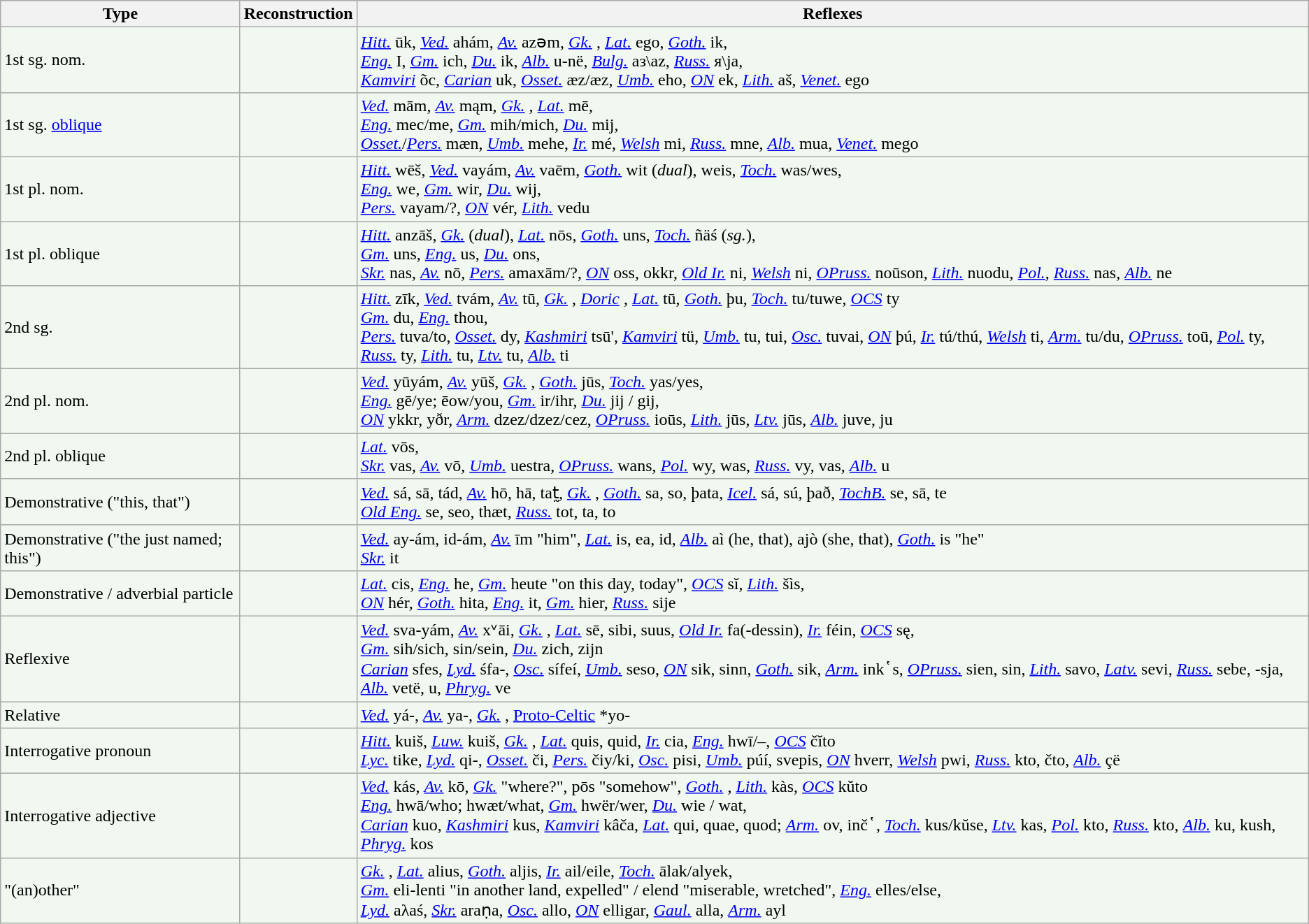<table class="wikitable" style="background-color:#f0f8f0; border: 2px">
<tr>
<th>Type</th>
<th>Reconstruction</th>
<th>Reflexes</th>
</tr>
<tr>
<td>1st sg. nom.</td>
<td></td>
<td><a href='#'><em>Hitt.</em></a> ūk, <a href='#'><em>Ved.</em></a> ahám, <a href='#'><em>Av.</em></a> azəm, <a href='#'><em>Gk.</em></a> , <a href='#'><em>Lat.</em></a> ego, <a href='#'><em>Goth.</em></a> ik,<br><a href='#'><em>Eng.</em></a> I, <a href='#'><em>Gm.</em></a> ich, <a href='#'><em>Du.</em></a> ik, 
<a href='#'><em>Alb.</em></a> u-në,
<a href='#'><em>Bulg.</em></a> аз\az, <a href='#'><em>Russ.</em></a> я\ja,<br><a href='#'><em>Kamviri</em></a> õc,  <a href='#'><em>Carian</em></a> uk, <a href='#'><em>Osset.</em></a> æz/æz, <a href='#'><em>Umb.</em></a> eho, <a href='#'><em>ON</em></a> ek, <a href='#'><em>Lith.</em></a> aš, <a href='#'><em>Venet.</em></a> ego</td>
</tr>
<tr>
<td>1st sg. <a href='#'>oblique</a></td>
<td></td>
<td><a href='#'><em>Ved.</em></a> mām, <a href='#'><em>Av.</em></a> mąm, <a href='#'><em>Gk.</em></a> , <a href='#'><em>Lat.</em></a> mē,<br><a href='#'><em>Eng.</em></a>  mec/me, <a href='#'><em>Gm.</em></a> mih/mich, <a href='#'><em>Du.</em></a> mij,<br><a href='#'><em>Osset.</em></a>/<a href='#'><em>Pers.</em></a> mæn, <a href='#'><em>Umb.</em></a> mehe, <a href='#'><em>Ir.</em></a>  mé, <a href='#'><em>Welsh</em></a> mi, <a href='#'><em>Russ.</em></a> mne, <a href='#'><em>Alb.</em></a> mua, <a href='#'><em>Venet.</em></a> mego</td>
</tr>
<tr>
<td>1st pl. nom.</td>
<td></td>
<td><a href='#'><em>Hitt.</em></a> wēš, <a href='#'><em>Ved.</em></a> vayám, <a href='#'><em>Av.</em></a> vaēm, <a href='#'><em>Goth.</em></a> wit (<em>dual</em>), weis, <a href='#'><em>Toch.</em></a> was/wes,<br><a href='#'><em>Eng.</em></a> we, <a href='#'><em>Gm.</em></a> wir, <a href='#'><em>Du.</em></a> wij,<br><a href='#'><em>Pers.</em></a> vayam/?, <a href='#'><em>ON</em></a> vér, <a href='#'><em>Lith.</em></a> vedu</td>
</tr>
<tr>
<td>1st pl. oblique</td>
<td></td>
<td><a href='#'><em>Hitt.</em></a> anzāš, <a href='#'><em>Gk.</em></a>  (<em>dual</em>), <a href='#'><em>Lat.</em></a> nōs, <a href='#'><em>Goth.</em></a> uns, <a href='#'><em>Toch.</em></a> ñäś (<em>sg.</em>),<br><a href='#'><em>Gm.</em></a> uns, <a href='#'><em>Eng.</em></a> us, <a href='#'><em>Du.</em></a> ons,<br><a href='#'><em>Skr.</em></a> nas, <a href='#'><em>Av.</em></a> nō, <a href='#'><em>Pers.</em></a> amaxām/?, <a href='#'><em>ON</em></a> oss, okkr, <a href='#'><em>Old Ir.</em></a> ni, <a href='#'><em>Welsh</em></a> ni, <a href='#'><em>OPruss.</em></a> noūson, <a href='#'><em>Lith.</em></a> nuodu, <a href='#'><em>Pol.</em></a>, <a href='#'><em>Russ.</em></a> nas, <a href='#'><em>Alb.</em></a> ne</td>
</tr>
<tr>
<td>2nd sg.</td>
<td></td>
<td><a href='#'><em>Hitt.</em></a> zīk, <a href='#'><em>Ved.</em></a> tvám, <a href='#'><em>Av.</em></a> tū, <a href='#'><em>Gk.</em></a> , <a href='#'><em>Doric</em></a> , <a href='#'><em>Lat.</em></a> tū, <a href='#'><em>Goth.</em></a> þu, <a href='#'><em>Toch.</em></a> tu/tuwe, <a href='#'><em>OCS</em></a> ty<br><a href='#'><em>Gm.</em></a> du, <a href='#'><em>Eng.</em></a> thou,<br><a href='#'><em>Pers.</em></a> tuva/to, <a href='#'><em>Osset.</em></a> dy, <em><a href='#'>Kashmiri</a></em> tsū', <em><a href='#'>Kamviri</a></em> tü, <a href='#'><em>Umb.</em></a> tu, tui, <a href='#'><em>Osc.</em></a> tuvai, <a href='#'><em>ON</em></a> þú, <a href='#'><em>Ir.</em></a> tú/thú, <a href='#'><em>Welsh</em></a> ti, <a href='#'><em>Arm.</em></a> tu/du, <a href='#'><em>OPruss.</em></a> toū, <a href='#'><em>Pol.</em></a> ty, <a href='#'><em>Russ.</em></a> ty, <a href='#'><em>Lith.</em></a> tu, <a href='#'><em>Ltv.</em></a> tu, <a href='#'><em>Alb.</em></a> ti</td>
</tr>
<tr>
<td>2nd pl. nom.</td>
<td></td>
<td><a href='#'><em>Ved.</em></a> yūyám, <a href='#'><em>Av.</em></a> yūš, <a href='#'><em>Gk.</em></a> , <a href='#'><em>Goth.</em></a> jūs, <a href='#'><em>Toch.</em></a> yas/yes,<br><a href='#'><em>Eng.</em></a> gē/ye; ēow/you, <a href='#'><em>Gm.</em></a> ir/ihr, <a href='#'><em>Du.</em></a> jij / gij,<br><a href='#'><em>ON</em></a> ykkr, yðr, <a href='#'><em>Arm.</em></a> dzez/dzez/cez, <a href='#'><em>OPruss.</em></a> ioūs, <a href='#'><em>Lith.</em></a> jūs, <a href='#'><em>Ltv.</em></a> jūs, <a href='#'><em>Alb.</em></a> juve, ju</td>
</tr>
<tr>
<td>2nd pl. oblique</td>
<td></td>
<td><a href='#'><em>Lat.</em></a> vōs,<br><a href='#'><em>Skr.</em></a> vas, <a href='#'><em>Av.</em></a> vō, <a href='#'><em>Umb.</em></a> uestra, <a href='#'><em>OPruss.</em></a> wans, <a href='#'><em>Pol.</em></a> wy, was, <a href='#'><em>Russ.</em></a> vy, vas, <a href='#'><em>Alb.</em></a> u</td>
</tr>
<tr>
<td>Demonstrative ("this, that")</td>
<td></td>
<td><a href='#'><em>Ved.</em></a> sá, sā, tád, <a href='#'><em>Av.</em></a> hō, hā, tat̰, <a href='#'><em>Gk.</em></a> , <a href='#'><em>Goth.</em></a> sa, so, þata, <a href='#'><em>Icel.</em></a> sá, sú, það, <a href='#'><em>TochB.</em></a> se, sā, te<br><a href='#'><em>Old Eng.</em></a> se, seo, thæt, <a href='#'><em>Russ.</em></a> tot, ta, to</td>
</tr>
<tr>
<td>Demonstrative ("the just named; this")</td>
<td></td>
<td><a href='#'><em>Ved.</em></a> ay-ám, id-ám, <a href='#'><em>Av.</em></a> īm "him", <a href='#'><em>Lat.</em></a> is, ea, id, <a href='#'><em>Alb.</em></a> aì (he, that), ajò (she, that), <a href='#'><em>Goth.</em></a> is "he"<br><a href='#'><em>Skr.</em></a> it</td>
</tr>
<tr>
<td>Demonstrative / adverbial particle</td>
<td></td>
<td><a href='#'><em>Lat.</em></a> cis, <a href='#'><em>Eng.</em></a> he, <a href='#'><em>Gm.</em></a> heute "on this day, today", <a href='#'><em>OCS</em></a> sĭ, <a href='#'><em>Lith.</em></a> šìs,<br><a href='#'><em>ON</em></a> hér, <a href='#'><em>Goth.</em></a> hita, <a href='#'><em>Eng.</em></a> it, <a href='#'><em>Gm.</em></a> hier, <a href='#'><em>Russ.</em></a> sije</td>
</tr>
<tr>
<td>Reflexive</td>
<td></td>
<td><a href='#'><em>Ved.</em></a> sva-yám, <a href='#'><em>Av.</em></a> xᵛāi, <a href='#'><em>Gk.</em></a> , <a href='#'><em>Lat.</em></a> sē, sibi, suus, <a href='#'><em>Old Ir.</em></a> fa(-dessin), <a href='#'><em>Ir.</em></a> féin, <a href='#'><em>OCS</em></a> sę,<br><a href='#'><em>Gm.</em></a> sih/sich, sin/sein, <a href='#'><em>Du.</em></a> zich, zijn<br><a href='#'><em>Carian</em></a> sfes, <a href='#'><em>Lyd.</em></a> śfa-, <a href='#'><em>Osc.</em></a> sífeí, <a href='#'><em>Umb.</em></a> seso, <a href='#'><em>ON</em></a> sik, sinn, <a href='#'><em>Goth.</em></a> sik, <a href='#'><em>Arm.</em></a> ink῾s, <a href='#'><em>OPruss.</em></a> sien, sin, <a href='#'><em>Lith.</em></a> savo, <a href='#'><em>Latv.</em></a> sevi, <a href='#'><em>Russ.</em></a> sebe, -sja, <a href='#'><em>Alb.</em></a> vetë, u, <a href='#'><em>Phryg.</em></a> ve</td>
</tr>
<tr>
<td>Relative</td>
<td></td>
<td><a href='#'><em>Ved.</em></a> yá-, <a href='#'><em>Av.</em></a> ya-, <a href='#'><em>Gk.</em></a> , <a href='#'>Proto-Celtic</a> *yo-</td>
</tr>
<tr>
<td>Interrogative pronoun</td>
<td></td>
<td><a href='#'><em>Hitt.</em></a> kuiš, <a href='#'><em>Luw.</em></a> kuiš, <a href='#'><em>Gk.</em></a> , <a href='#'><em>Lat.</em></a> quis, quid, <a href='#'><em>Ir.</em></a> cia, <a href='#'><em>Eng.</em></a> hwī/–, <a href='#'><em>OCS</em></a> čĭto<br><a href='#'><em>Lyc.</em></a> tike, <a href='#'><em>Lyd.</em></a> qi-, <a href='#'><em>Osset.</em></a> či, <a href='#'><em>Pers.</em></a> čiy/ki, <a href='#'><em>Osc.</em></a> pisi, <a href='#'><em>Umb.</em></a> púí, svepis, <a href='#'><em>ON</em></a> hverr, <a href='#'><em>Welsh</em></a> pwi, <a href='#'><em>Russ.</em></a> kto, čto, <a href='#'><em>Alb.</em></a> çë</td>
</tr>
<tr>
<td>Interrogative adjective</td>
<td></td>
<td><a href='#'><em>Ved.</em></a> kás, <a href='#'><em>Av.</em></a> kō, <a href='#'><em>Gk.</em></a>  "where?", pōs "somehow", <a href='#'><em>Goth.</em></a> , <a href='#'><em>Lith.</em></a> kàs, <a href='#'><em>OCS</em></a> kŭto<br><a href='#'><em>Eng.</em></a> hwā/who; hwæt/what, <a href='#'><em>Gm.</em></a> hwër/wer, <a href='#'><em>Du.</em></a> wie / wat,<br><a href='#'><em>Carian</em></a> kuo, <em><a href='#'>Kashmiri</a></em> kus, <em><a href='#'>Kamviri</a></em> kâča, <a href='#'><em>Lat.</em></a> qui, quae, quod; <a href='#'><em>Arm.</em></a> ov, inč῾, <a href='#'><em>Toch.</em></a> kus/kŭse, <a href='#'><em>Ltv.</em></a> kas, <a href='#'><em>Pol.</em></a> kto, <a href='#'><em>Russ.</em></a> kto, <a href='#'><em>Alb.</em></a> ku, kush, <a href='#'><em>Phryg.</em></a> kos</td>
</tr>
<tr>
<td>"(an)other"</td>
<td></td>
<td><a href='#'><em>Gk.</em></a> , <a href='#'><em>Lat.</em></a> alius, <a href='#'><em>Goth.</em></a> aljis, <a href='#'><em>Ir.</em></a> ail/eile, <a href='#'><em>Toch.</em></a> ālak/alyek,<br><a href='#'><em>Gm.</em></a> eli-lenti "in another land, expelled" / elend "miserable, wretched", <a href='#'><em>Eng.</em></a> elles/else,<br><a href='#'><em>Lyd.</em></a> aλaś, <a href='#'><em>Skr.</em></a> araṇa, <a href='#'><em>Osc.</em></a> allo, <a href='#'><em>ON</em></a> elligar, <a href='#'><em>Gaul.</em></a> alla, <a href='#'><em>Arm.</em></a> ayl</td>
</tr>
</table>
